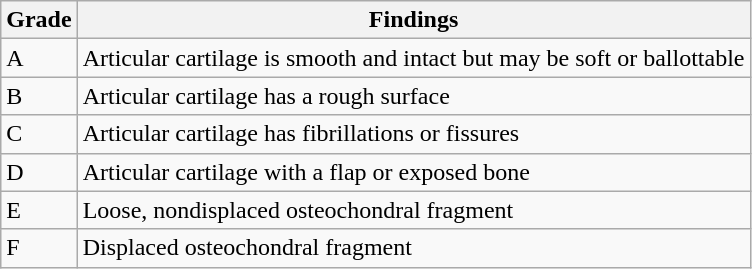<table class="wikitable">
<tr>
<th>Grade</th>
<th>Findings</th>
</tr>
<tr>
<td>A</td>
<td>Articular cartilage is smooth and intact but may be soft or ballottable</td>
</tr>
<tr>
<td>B</td>
<td>Articular cartilage has a rough surface</td>
</tr>
<tr>
<td>C</td>
<td>Articular cartilage has fibrillations or fissures</td>
</tr>
<tr>
<td>D</td>
<td>Articular cartilage with a flap or exposed bone</td>
</tr>
<tr>
<td>E</td>
<td>Loose, nondisplaced osteochondral fragment</td>
</tr>
<tr>
<td>F</td>
<td>Displaced osteochondral fragment</td>
</tr>
</table>
